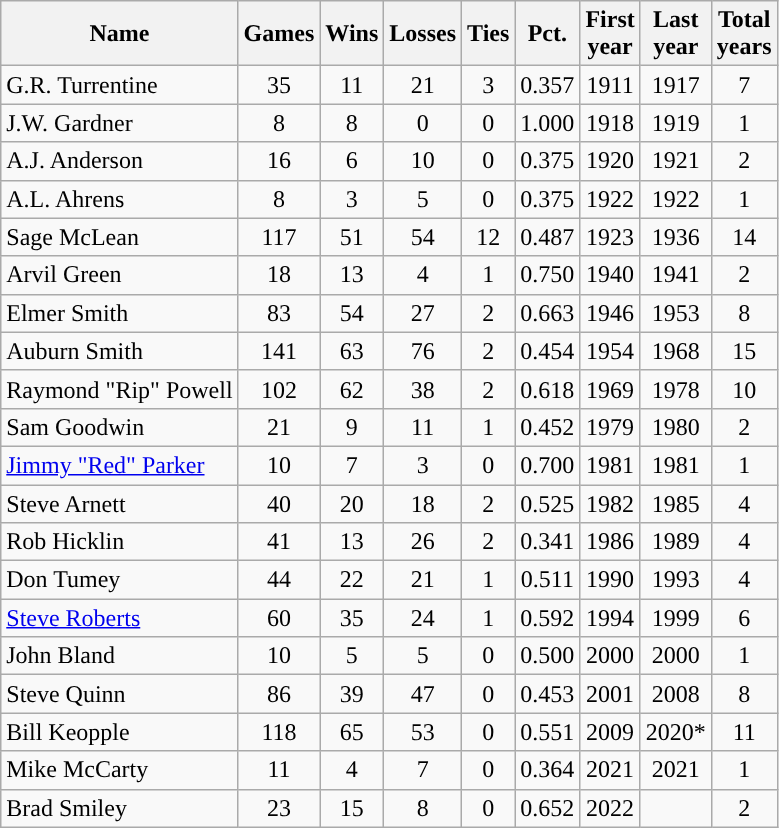<table class="wikitable">
<tr>
<th width=px>Name</th>
<th width=px>Games</th>
<th width=px>Wins</th>
<th width=px>Losses</th>
<th width=px>Ties</th>
<th width=px>Pct.</th>
<th width=px>First<br>year</th>
<th width=px>Last<br>year</th>
<th width=px>Total<br>years</th>
</tr>
<tr>
<td>G.R. Turrentine</td>
<td align="center">35</td>
<td align="center">11</td>
<td align="center">21</td>
<td align="center">3</td>
<td align="center">0.357</td>
<td align="center">1911</td>
<td align="center">1917</td>
<td align="center">7</td>
</tr>
<tr>
<td>J.W. Gardner</td>
<td align="center">8</td>
<td align="center">8</td>
<td align="center">0</td>
<td align="center">0</td>
<td align="center">1.000</td>
<td align="center">1918</td>
<td align="center">1919</td>
<td align="center">1</td>
</tr>
<tr>
<td>A.J. Anderson</td>
<td align="center">16</td>
<td align="center">6</td>
<td align="center">10</td>
<td align="center">0</td>
<td align="center">0.375</td>
<td align="center">1920</td>
<td align="center">1921</td>
<td align="center">2</td>
</tr>
<tr>
<td>A.L. Ahrens</td>
<td align="center">8</td>
<td align="center">3</td>
<td align="center">5</td>
<td align="center">0</td>
<td align="center">0.375</td>
<td align="center">1922</td>
<td align="center">1922</td>
<td align="center">1</td>
</tr>
<tr>
<td>Sage McLean</td>
<td align="center">117</td>
<td align="center">51</td>
<td align="center">54</td>
<td align="center">12</td>
<td align="center">0.487</td>
<td align="center">1923</td>
<td align="center">1936</td>
<td align="center">14</td>
</tr>
<tr>
<td>Arvil Green</td>
<td align="center">18</td>
<td align="center">13</td>
<td align="center">4</td>
<td align="center">1</td>
<td align="center">0.750</td>
<td align="center">1940</td>
<td align="center">1941</td>
<td align="center">2</td>
</tr>
<tr>
<td>Elmer Smith</td>
<td align="center">83</td>
<td align="center">54</td>
<td align="center">27</td>
<td align="center">2</td>
<td align="center">0.663</td>
<td align="center">1946</td>
<td align="center">1953</td>
<td align="center">8</td>
</tr>
<tr>
<td>Auburn Smith</td>
<td align="center">141</td>
<td align="center">63</td>
<td align="center">76</td>
<td align="center">2</td>
<td align="center">0.454</td>
<td align="center">1954</td>
<td align="center">1968</td>
<td align="center">15</td>
</tr>
<tr>
<td>Raymond "Rip" Powell</td>
<td align="center">102</td>
<td align="center">62</td>
<td align="center">38</td>
<td align="center">2</td>
<td align="center">0.618</td>
<td align="center">1969</td>
<td align="center">1978</td>
<td align="center">10</td>
</tr>
<tr>
<td>Sam Goodwin</td>
<td align="center">21</td>
<td align="center">9</td>
<td align="center">11</td>
<td align="center">1</td>
<td align="center">0.452</td>
<td align="center">1979</td>
<td align="center">1980</td>
<td align="center">2</td>
</tr>
<tr>
<td><a href='#'>Jimmy "Red" Parker</a></td>
<td align="center">10</td>
<td align="center">7</td>
<td align="center">3</td>
<td align="center">0</td>
<td align="center">0.700</td>
<td align="center">1981</td>
<td align="center">1981</td>
<td align="center">1</td>
</tr>
<tr>
<td>Steve Arnett</td>
<td align="center">40</td>
<td align="center">20</td>
<td align="center">18</td>
<td align="center">2</td>
<td align="center">0.525</td>
<td align="center">1982</td>
<td align="center">1985</td>
<td align="center">4</td>
</tr>
<tr>
<td>Rob Hicklin</td>
<td align="center">41</td>
<td align="center">13</td>
<td align="center">26</td>
<td align="center">2</td>
<td align="center">0.341</td>
<td align="center">1986</td>
<td align="center">1989</td>
<td align="center">4</td>
</tr>
<tr>
<td>Don Tumey</td>
<td align="center">44</td>
<td align="center">22</td>
<td align="center">21</td>
<td align="center">1</td>
<td align="center">0.511</td>
<td align="center">1990</td>
<td align="center">1993</td>
<td align="center">4</td>
</tr>
<tr>
<td><a href='#'>Steve Roberts</a></td>
<td align="center">60</td>
<td align="center">35</td>
<td align="center">24</td>
<td align="center">1</td>
<td align="center">0.592</td>
<td align="center">1994</td>
<td align="center">1999</td>
<td align="center">6</td>
</tr>
<tr>
<td>John Bland</td>
<td align="center">10</td>
<td align="center">5</td>
<td align="center">5</td>
<td align="center">0</td>
<td align="center">0.500</td>
<td align="center">2000</td>
<td align="center">2000</td>
<td align="center">1</td>
</tr>
<tr>
<td>Steve Quinn</td>
<td align="center">86</td>
<td align="center">39</td>
<td align="center">47</td>
<td align="center">0</td>
<td align="center">0.453</td>
<td align="center">2001</td>
<td align="center">2008</td>
<td align="center">8</td>
</tr>
<tr>
<td>Bill Keopple</td>
<td align="center">118</td>
<td align="center">65</td>
<td align="center">53</td>
<td align="center">0</td>
<td align="center">0.551</td>
<td align="center">2009</td>
<td align="center">2020*</td>
<td align="center">11</td>
</tr>
<tr>
<td>Mike McCarty</td>
<td align="center">11</td>
<td align="center">4</td>
<td align="center">7</td>
<td align="center">0</td>
<td align="center">0.364</td>
<td align="center">2021</td>
<td align="center">2021</td>
<td align="center">1</td>
</tr>
<tr>
<td>Brad Smiley</td>
<td align="center">23</td>
<td align="center">15</td>
<td align="center">8</td>
<td align="center">0</td>
<td align="center">0.652</td>
<td align="center">2022</td>
<td align="center"></td>
<td align="center">2</td>
</tr>
</table>
